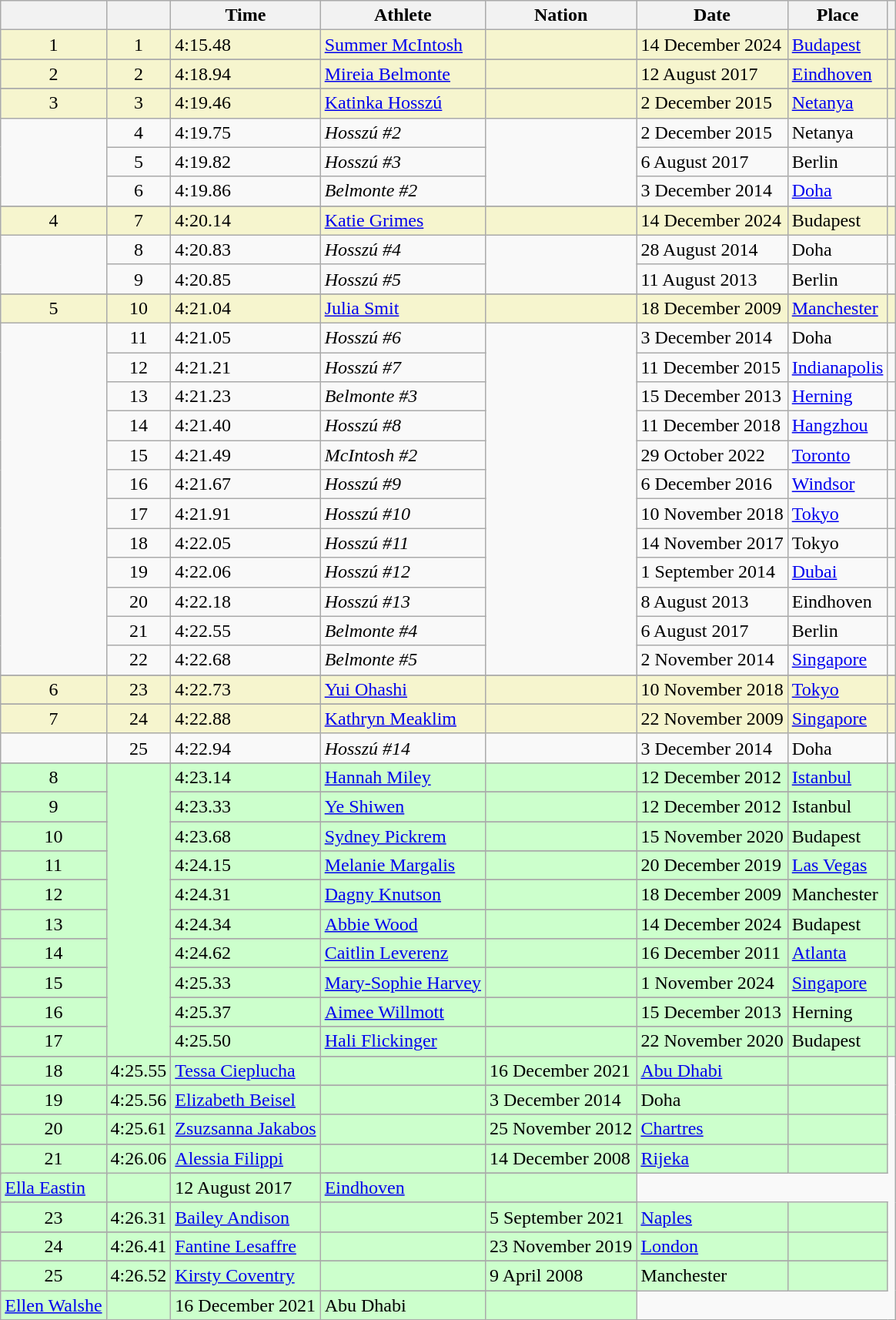<table class="wikitable sortable">
<tr>
<th></th>
<th></th>
<th>Time</th>
<th>Athlete</th>
<th>Nation</th>
<th>Date</th>
<th>Place</th>
<th class="unsortable"></th>
</tr>
<tr bgcolor=f6F5CE>
<td align=center>1</td>
<td align=center>1</td>
<td>4:15.48</td>
<td><a href='#'>Summer McIntosh</a></td>
<td></td>
<td>14 December 2024</td>
<td><a href='#'>Budapest</a></td>
<td></td>
</tr>
<tr>
</tr>
<tr bgcolor=f6F5CE>
<td align=center>2</td>
<td align=center>2</td>
<td>4:18.94</td>
<td><a href='#'>Mireia Belmonte</a></td>
<td></td>
<td>12 August 2017</td>
<td><a href='#'>Eindhoven</a></td>
<td></td>
</tr>
<tr>
</tr>
<tr bgcolor=f6F5CE>
<td align=center>3</td>
<td align=center>3</td>
<td>4:19.46</td>
<td><a href='#'>Katinka Hosszú</a></td>
<td></td>
<td>2 December 2015</td>
<td><a href='#'>Netanya</a></td>
<td></td>
</tr>
<tr>
<td rowspan="3"></td>
<td align=center>4</td>
<td>4:19.75</td>
<td><em>Hosszú #2</em></td>
<td rowspan="3"></td>
<td>2 December 2015</td>
<td>Netanya</td>
<td></td>
</tr>
<tr>
<td align=center>5</td>
<td>4:19.82</td>
<td><em>Hosszú #3</em></td>
<td>6 August 2017</td>
<td>Berlin</td>
<td></td>
</tr>
<tr>
<td align=center>6</td>
<td>4:19.86</td>
<td><em>Belmonte #2</em></td>
<td>3 December 2014</td>
<td><a href='#'>Doha</a></td>
<td></td>
</tr>
<tr>
</tr>
<tr bgcolor=f6F5CE>
<td align=center>4</td>
<td align=center>7</td>
<td>4:20.14</td>
<td><a href='#'>Katie Grimes</a></td>
<td></td>
<td>14 December 2024</td>
<td>Budapest</td>
<td></td>
</tr>
<tr>
<td rowspan="2"></td>
<td align=center>8</td>
<td>4:20.83</td>
<td><em>Hosszú #4</em></td>
<td rowspan="2"></td>
<td>28 August 2014</td>
<td>Doha</td>
<td></td>
</tr>
<tr>
<td align=center>9</td>
<td>4:20.85</td>
<td><em>Hosszú #5</em></td>
<td>11 August 2013</td>
<td>Berlin</td>
<td></td>
</tr>
<tr>
</tr>
<tr bgcolor=f6F5CE>
<td align=center>5</td>
<td align=center>10</td>
<td>4:21.04</td>
<td><a href='#'>Julia Smit</a></td>
<td></td>
<td>18 December 2009</td>
<td><a href='#'>Manchester</a></td>
<td></td>
</tr>
<tr>
<td rowspan="12"></td>
<td align=center>11</td>
<td>4:21.05</td>
<td><em>Hosszú #6</em></td>
<td rowspan="12"></td>
<td>3 December 2014</td>
<td>Doha</td>
<td></td>
</tr>
<tr>
<td align=center>12</td>
<td>4:21.21</td>
<td><em>Hosszú #7</em></td>
<td>11 December 2015</td>
<td><a href='#'>Indianapolis</a></td>
<td></td>
</tr>
<tr>
<td align=center>13</td>
<td>4:21.23</td>
<td><em>Belmonte #3</em></td>
<td>15 December 2013</td>
<td><a href='#'>Herning</a></td>
<td></td>
</tr>
<tr>
<td align=center>14</td>
<td>4:21.40</td>
<td><em>Hosszú #8</em></td>
<td>11 December 2018</td>
<td><a href='#'>Hangzhou</a></td>
<td></td>
</tr>
<tr>
<td align=center>15</td>
<td>4:21.49</td>
<td><em>McIntosh #2</em></td>
<td>29 October 2022</td>
<td><a href='#'>Toronto</a></td>
<td></td>
</tr>
<tr>
<td align=center>16</td>
<td>4:21.67</td>
<td><em>Hosszú #9</em></td>
<td>6 December 2016</td>
<td><a href='#'>Windsor</a></td>
<td></td>
</tr>
<tr>
<td align=center>17</td>
<td>4:21.91</td>
<td><em>Hosszú #10</em></td>
<td>10 November 2018</td>
<td><a href='#'>Tokyo</a></td>
<td></td>
</tr>
<tr>
<td align=center>18</td>
<td>4:22.05</td>
<td><em>Hosszú #11</em></td>
<td>14 November 2017</td>
<td>Tokyo</td>
<td></td>
</tr>
<tr>
<td align=center>19</td>
<td>4:22.06</td>
<td><em>Hosszú #12</em></td>
<td>1 September 2014</td>
<td><a href='#'>Dubai</a></td>
<td></td>
</tr>
<tr>
<td align=center>20</td>
<td>4:22.18</td>
<td><em>Hosszú #13</em></td>
<td>8 August 2013</td>
<td>Eindhoven</td>
<td></td>
</tr>
<tr>
<td align=center>21</td>
<td>4:22.55</td>
<td><em>Belmonte #4</em></td>
<td>6 August 2017</td>
<td>Berlin</td>
<td></td>
</tr>
<tr>
<td align=center>22</td>
<td>4:22.68</td>
<td><em>Belmonte #5</em></td>
<td>2 November 2014</td>
<td><a href='#'>Singapore</a></td>
<td></td>
</tr>
<tr>
</tr>
<tr bgcolor=f6F5CE>
<td align=center>6</td>
<td align=center>23</td>
<td>4:22.73</td>
<td><a href='#'>Yui Ohashi</a></td>
<td></td>
<td>10 November 2018</td>
<td><a href='#'>Tokyo</a></td>
<td></td>
</tr>
<tr>
</tr>
<tr bgcolor=f6F5CE>
<td align=center>7</td>
<td align=center>24</td>
<td>4:22.88</td>
<td><a href='#'>Kathryn Meaklim</a></td>
<td></td>
<td>22 November 2009</td>
<td><a href='#'>Singapore</a></td>
<td></td>
</tr>
<tr>
<td align=center></td>
<td align=center>25</td>
<td>4:22.94</td>
<td><em>Hosszú #14</em></td>
<td></td>
<td>3 December 2014</td>
<td>Doha</td>
<td></td>
</tr>
<tr>
</tr>
<tr bgcolor=CCFFCC>
<td align=center>8</td>
<td rowspan="19" align=center></td>
<td>4:23.14</td>
<td><a href='#'>Hannah Miley</a></td>
<td></td>
<td>12 December 2012</td>
<td><a href='#'>Istanbul</a></td>
<td></td>
</tr>
<tr>
</tr>
<tr bgcolor=CCFFCC>
<td align=center>9</td>
<td>4:23.33</td>
<td><a href='#'>Ye Shiwen</a></td>
<td></td>
<td>12 December 2012</td>
<td>Istanbul</td>
<td></td>
</tr>
<tr>
</tr>
<tr bgcolor=CCFFCC>
<td align=center>10</td>
<td>4:23.68</td>
<td><a href='#'>Sydney Pickrem</a></td>
<td></td>
<td>15 November 2020</td>
<td>Budapest</td>
<td></td>
</tr>
<tr>
</tr>
<tr bgcolor=CCFFCC>
<td align=center>11</td>
<td>4:24.15</td>
<td><a href='#'>Melanie Margalis</a></td>
<td></td>
<td>20 December 2019</td>
<td><a href='#'>Las Vegas</a></td>
<td></td>
</tr>
<tr>
</tr>
<tr bgcolor=CCFFCC>
<td align=center>12</td>
<td>4:24.31</td>
<td><a href='#'>Dagny Knutson</a></td>
<td></td>
<td>18 December 2009</td>
<td>Manchester</td>
<td></td>
</tr>
<tr>
</tr>
<tr bgcolor=CCFFCC>
<td align=center>13</td>
<td>4:24.34</td>
<td><a href='#'>Abbie Wood</a></td>
<td></td>
<td>14 December 2024</td>
<td>Budapest</td>
<td></td>
</tr>
<tr>
</tr>
<tr bgcolor=CCFFCC>
<td align=center>14</td>
<td>4:24.62</td>
<td><a href='#'>Caitlin Leverenz</a></td>
<td></td>
<td>16 December 2011</td>
<td><a href='#'>Atlanta</a></td>
<td></td>
</tr>
<tr>
</tr>
<tr bgcolor=CCFFCC>
<td align=center>15</td>
<td>4:25.33</td>
<td><a href='#'>Mary-Sophie Harvey</a></td>
<td></td>
<td>1 November 2024</td>
<td><a href='#'>Singapore</a></td>
<td></td>
</tr>
<tr>
</tr>
<tr bgcolor=CCFFCC>
<td align=center>16</td>
<td>4:25.37</td>
<td><a href='#'>Aimee Willmott</a></td>
<td></td>
<td>15 December 2013</td>
<td>Herning</td>
<td></td>
</tr>
<tr>
</tr>
<tr bgcolor=CCFFCC>
<td align=center>17</td>
<td>4:25.50</td>
<td><a href='#'>Hali Flickinger</a></td>
<td></td>
<td>22 November 2020</td>
<td>Budapest</td>
<td></td>
</tr>
<tr>
</tr>
<tr bgcolor=CCFFCC>
<td align=center>18</td>
<td>4:25.55</td>
<td><a href='#'>Tessa Cieplucha</a></td>
<td></td>
<td>16 December 2021</td>
<td><a href='#'>Abu Dhabi</a></td>
<td></td>
</tr>
<tr>
</tr>
<tr bgcolor=CCFFCC>
<td align=center>19</td>
<td>4:25.56</td>
<td><a href='#'>Elizabeth Beisel</a></td>
<td></td>
<td>3 December 2014</td>
<td>Doha</td>
<td></td>
</tr>
<tr>
</tr>
<tr bgcolor=CCFFCC>
<td align=center>20</td>
<td>4:25.61</td>
<td><a href='#'>Zsuzsanna Jakabos</a></td>
<td></td>
<td>25 November 2012</td>
<td><a href='#'>Chartres</a></td>
<td></td>
</tr>
<tr>
</tr>
<tr bgcolor=CCFFCC>
<td rowspan="2" align=center>21</td>
<td rowspan="2">4:26.06</td>
<td><a href='#'>Alessia Filippi</a></td>
<td></td>
<td>14 December 2008</td>
<td><a href='#'>Rijeka</a></td>
<td></td>
</tr>
<tr>
</tr>
<tr bgcolor=CCFFCC>
<td><a href='#'>Ella Eastin</a></td>
<td></td>
<td>12 August 2017</td>
<td><a href='#'>Eindhoven</a></td>
<td></td>
</tr>
<tr>
</tr>
<tr bgcolor=CCFFCC>
<td align=center>23</td>
<td>4:26.31</td>
<td><a href='#'>Bailey Andison</a></td>
<td></td>
<td>5 September 2021</td>
<td><a href='#'>Naples</a></td>
<td></td>
</tr>
<tr>
</tr>
<tr bgcolor=CCFFCC>
<td align=center>24</td>
<td>4:26.41</td>
<td><a href='#'>Fantine Lesaffre</a></td>
<td></td>
<td>23 November 2019</td>
<td><a href='#'>London</a></td>
<td></td>
</tr>
<tr>
</tr>
<tr bgcolor=CCFFCC>
<td rowspan="2" align=center>25</td>
<td rowspan="2">4:26.52</td>
<td><a href='#'>Kirsty Coventry</a></td>
<td></td>
<td>9 April 2008</td>
<td>Manchester</td>
<td></td>
</tr>
<tr>
</tr>
<tr bgcolor=CCFFCC>
<td><a href='#'>Ellen Walshe</a></td>
<td></td>
<td>16 December 2021</td>
<td>Abu Dhabi</td>
<td></td>
</tr>
</table>
